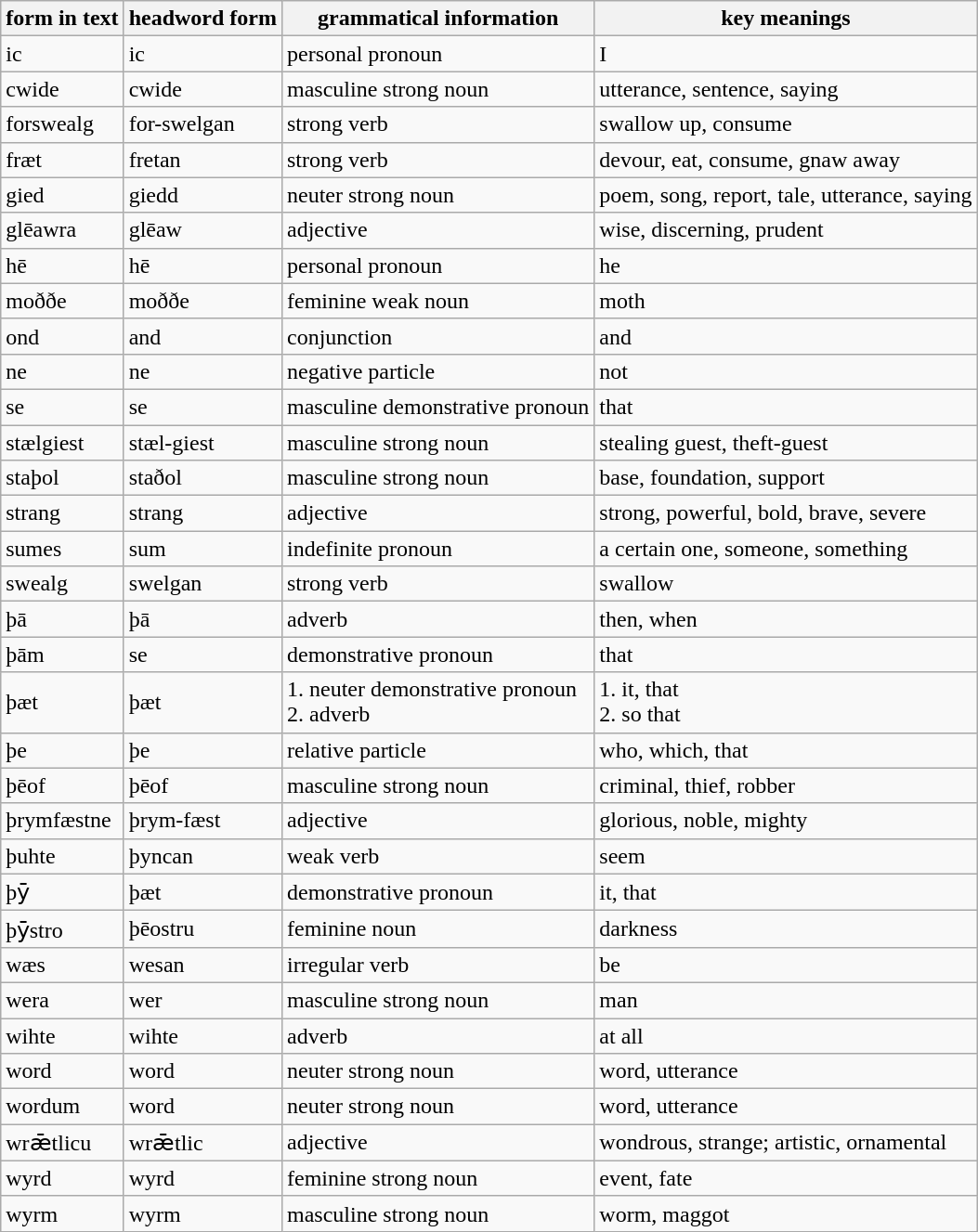<table class="wikitable">
<tr>
<th>form in text</th>
<th>headword form</th>
<th>grammatical information</th>
<th>key meanings</th>
</tr>
<tr>
<td>ic</td>
<td>ic</td>
<td>personal pronoun</td>
<td>I</td>
</tr>
<tr>
<td>cwide</td>
<td>cwide</td>
<td>masculine strong noun</td>
<td>utterance, sentence, saying</td>
</tr>
<tr>
<td>forswealg</td>
<td>for-swelgan</td>
<td>strong verb</td>
<td>swallow up, consume</td>
</tr>
<tr>
<td>fræt</td>
<td>fretan</td>
<td>strong verb</td>
<td>devour, eat, consume, gnaw away</td>
</tr>
<tr>
<td>gied</td>
<td>giedd</td>
<td>neuter strong noun</td>
<td>poem, song, report, tale, utterance, saying</td>
</tr>
<tr>
<td>glēawra</td>
<td>glēaw</td>
<td>adjective</td>
<td>wise, discerning, prudent</td>
</tr>
<tr>
<td>hē</td>
<td>hē</td>
<td>personal pronoun</td>
<td>he</td>
</tr>
<tr>
<td>moððe</td>
<td>moððe</td>
<td>feminine weak noun</td>
<td>moth</td>
</tr>
<tr>
<td>ond</td>
<td>and</td>
<td>conjunction</td>
<td>and</td>
</tr>
<tr>
<td>ne</td>
<td>ne</td>
<td>negative particle</td>
<td>not</td>
</tr>
<tr>
<td>se</td>
<td>se</td>
<td>masculine demonstrative pronoun</td>
<td>that</td>
</tr>
<tr>
<td>stælgiest</td>
<td>stæl-giest</td>
<td>masculine strong noun</td>
<td>stealing guest, theft-guest</td>
</tr>
<tr>
<td>staþol</td>
<td>staðol</td>
<td>masculine strong noun</td>
<td>base, foundation, support</td>
</tr>
<tr>
<td>strang</td>
<td>strang</td>
<td>adjective</td>
<td>strong, powerful, bold, brave, severe</td>
</tr>
<tr>
<td>sumes</td>
<td>sum</td>
<td>indefinite pronoun</td>
<td>a certain one, someone, something</td>
</tr>
<tr>
<td>swealg</td>
<td>swelgan</td>
<td>strong verb</td>
<td>swallow</td>
</tr>
<tr>
<td>þā</td>
<td>þā</td>
<td>adverb</td>
<td>then, when</td>
</tr>
<tr>
<td>þām</td>
<td>se</td>
<td>demonstrative pronoun</td>
<td>that</td>
</tr>
<tr>
<td>þæt</td>
<td>þæt</td>
<td>1. neuter demonstrative pronoun<br>2. adverb</td>
<td>1. it, that<br>2. so that</td>
</tr>
<tr>
<td>þe</td>
<td>þe</td>
<td>relative particle</td>
<td>who, which, that</td>
</tr>
<tr>
<td>þēof</td>
<td>þēof</td>
<td>masculine strong noun</td>
<td>criminal, thief, robber</td>
</tr>
<tr>
<td>þrymfæstne</td>
<td>þrym-fæst</td>
<td>adjective</td>
<td>glorious, noble, mighty</td>
</tr>
<tr>
<td>þuhte</td>
<td>þyncan</td>
<td>weak verb</td>
<td>seem</td>
</tr>
<tr>
<td>þȳ</td>
<td>þæt</td>
<td>demonstrative pronoun</td>
<td>it, that</td>
</tr>
<tr>
<td>þȳstro</td>
<td>þēostru</td>
<td>feminine noun</td>
<td>darkness</td>
</tr>
<tr>
<td>wæs</td>
<td>wesan</td>
<td>irregular verb</td>
<td>be</td>
</tr>
<tr>
<td>wera</td>
<td>wer</td>
<td>masculine strong noun</td>
<td>man</td>
</tr>
<tr>
<td>wihte</td>
<td>wihte</td>
<td>adverb</td>
<td>at all</td>
</tr>
<tr>
<td>word</td>
<td>word</td>
<td>neuter strong noun</td>
<td>word, utterance</td>
</tr>
<tr>
<td>wordum</td>
<td>word</td>
<td>neuter strong noun</td>
<td>word, utterance</td>
</tr>
<tr>
<td>wrǣtlicu</td>
<td>wrǣtlic</td>
<td>adjective</td>
<td>wondrous, strange; artistic, ornamental</td>
</tr>
<tr>
<td>wyrd</td>
<td>wyrd</td>
<td>feminine strong noun</td>
<td>event, fate</td>
</tr>
<tr>
<td>wyrm</td>
<td>wyrm</td>
<td>masculine strong noun</td>
<td>worm, maggot</td>
</tr>
</table>
